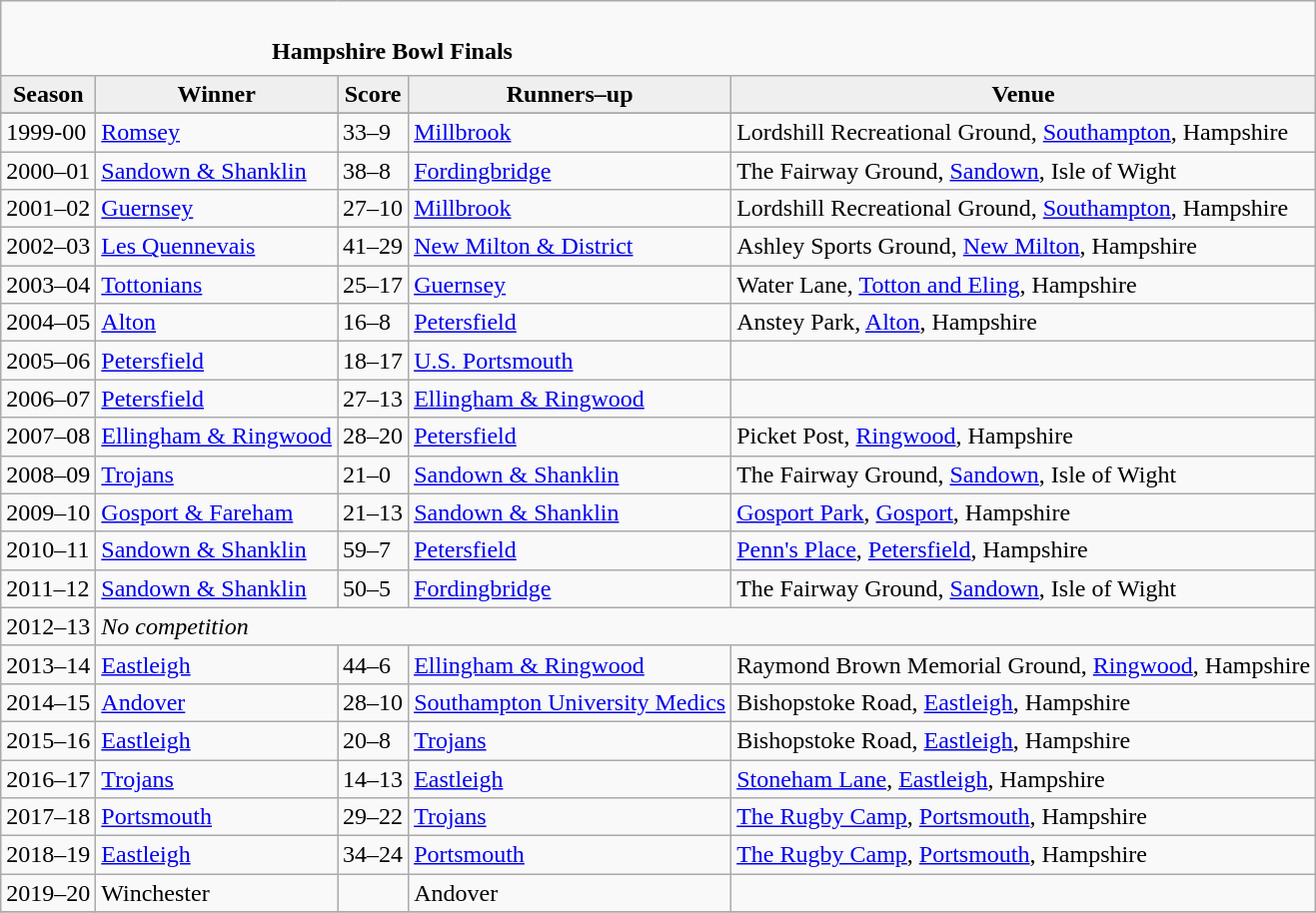<table class="wikitable" style="text-align: left;">
<tr>
<td colspan="5" cellpadding="0" cellspacing="0"><br><table border="0" style="width:100%;" cellpadding="0" cellspacing="0">
<tr>
<td style="width:20%; border:0;"></td>
<td style="border:0;"><strong>Hampshire Bowl Finals</strong></td>
<td style="width:20%; border:0;"></td>
</tr>
</table>
</td>
</tr>
<tr>
<th style="background:#efefef;">Season</th>
<th style="background:#efefef">Winner</th>
<th style="background:#efefef">Score</th>
<th style="background:#efefef;">Runners–up</th>
<th style="background:#efefef;">Venue</th>
</tr>
<tr align=left>
</tr>
<tr>
<td>1999-00</td>
<td><a href='#'>Romsey</a></td>
<td>33–9</td>
<td><a href='#'>Millbrook</a></td>
<td>Lordshill Recreational Ground, <a href='#'>Southampton</a>, Hampshire</td>
</tr>
<tr>
<td>2000–01</td>
<td><a href='#'>Sandown & Shanklin</a></td>
<td>38–8</td>
<td><a href='#'>Fordingbridge</a></td>
<td>The Fairway Ground, <a href='#'>Sandown</a>, Isle of Wight</td>
</tr>
<tr>
<td>2001–02</td>
<td><a href='#'>Guernsey</a></td>
<td>27–10</td>
<td><a href='#'>Millbrook</a></td>
<td>Lordshill Recreational Ground, <a href='#'>Southampton</a>, Hampshire</td>
</tr>
<tr>
<td>2002–03</td>
<td><a href='#'>Les Quennevais</a></td>
<td>41–29</td>
<td><a href='#'>New Milton & District</a></td>
<td>Ashley Sports Ground, <a href='#'>New Milton</a>, Hampshire</td>
</tr>
<tr>
<td>2003–04</td>
<td><a href='#'>Tottonians</a></td>
<td>25–17</td>
<td><a href='#'>Guernsey</a></td>
<td>Water Lane, <a href='#'>Totton and Eling</a>, Hampshire</td>
</tr>
<tr>
<td>2004–05</td>
<td><a href='#'>Alton</a></td>
<td>16–8</td>
<td><a href='#'>Petersfield</a></td>
<td>Anstey Park, <a href='#'>Alton</a>, Hampshire</td>
</tr>
<tr>
<td>2005–06</td>
<td><a href='#'>Petersfield</a></td>
<td>18–17</td>
<td><a href='#'>U.S. Portsmouth</a></td>
<td></td>
</tr>
<tr>
<td>2006–07</td>
<td><a href='#'>Petersfield</a></td>
<td>27–13</td>
<td><a href='#'>Ellingham & Ringwood</a></td>
<td></td>
</tr>
<tr>
<td>2007–08</td>
<td><a href='#'>Ellingham & Ringwood</a></td>
<td>28–20</td>
<td><a href='#'>Petersfield</a></td>
<td>Picket Post, <a href='#'>Ringwood</a>, Hampshire</td>
</tr>
<tr>
<td>2008–09</td>
<td><a href='#'>Trojans</a></td>
<td>21–0</td>
<td><a href='#'>Sandown & Shanklin</a></td>
<td>The Fairway Ground, <a href='#'>Sandown</a>, Isle of Wight</td>
</tr>
<tr>
<td>2009–10</td>
<td><a href='#'>Gosport & Fareham</a></td>
<td>21–13</td>
<td><a href='#'>Sandown & Shanklin</a></td>
<td><a href='#'>Gosport Park</a>, <a href='#'>Gosport</a>, Hampshire</td>
</tr>
<tr>
<td>2010–11</td>
<td><a href='#'>Sandown & Shanklin</a></td>
<td>59–7</td>
<td><a href='#'>Petersfield</a></td>
<td><a href='#'>Penn's Place</a>, <a href='#'>Petersfield</a>, Hampshire</td>
</tr>
<tr>
<td>2011–12</td>
<td><a href='#'>Sandown & Shanklin</a></td>
<td>50–5</td>
<td><a href='#'>Fordingbridge</a></td>
<td>The Fairway Ground, <a href='#'>Sandown</a>, Isle of Wight</td>
</tr>
<tr>
<td>2012–13</td>
<td colspan="4"><em>No competition</em></td>
</tr>
<tr>
<td>2013–14</td>
<td><a href='#'>Eastleigh</a></td>
<td>44–6</td>
<td><a href='#'>Ellingham & Ringwood</a></td>
<td>Raymond Brown Memorial Ground, <a href='#'>Ringwood</a>, Hampshire</td>
</tr>
<tr>
<td>2014–15</td>
<td><a href='#'>Andover</a></td>
<td>28–10</td>
<td><a href='#'>Southampton University Medics</a></td>
<td>Bishopstoke Road, <a href='#'>Eastleigh</a>, Hampshire</td>
</tr>
<tr>
<td>2015–16</td>
<td><a href='#'>Eastleigh</a></td>
<td>20–8</td>
<td><a href='#'>Trojans</a></td>
<td>Bishopstoke Road, <a href='#'>Eastleigh</a>, Hampshire</td>
</tr>
<tr>
<td>2016–17</td>
<td><a href='#'>Trojans</a></td>
<td>14–13</td>
<td><a href='#'>Eastleigh</a></td>
<td><a href='#'>Stoneham Lane</a>, <a href='#'>Eastleigh</a>, Hampshire</td>
</tr>
<tr>
<td>2017–18</td>
<td><a href='#'>Portsmouth</a></td>
<td>29–22</td>
<td><a href='#'>Trojans</a></td>
<td><a href='#'>The Rugby Camp</a>, <a href='#'>Portsmouth</a>, Hampshire</td>
</tr>
<tr>
<td>2018–19</td>
<td><a href='#'>Eastleigh</a></td>
<td>34–24</td>
<td><a href='#'>Portsmouth</a></td>
<td><a href='#'>The Rugby Camp</a>, <a href='#'>Portsmouth</a>, Hampshire</td>
</tr>
<tr>
<td>2019–20</td>
<td>Winchester</td>
<td></td>
<td>Andover</td>
<td></td>
</tr>
<tr>
</tr>
</table>
